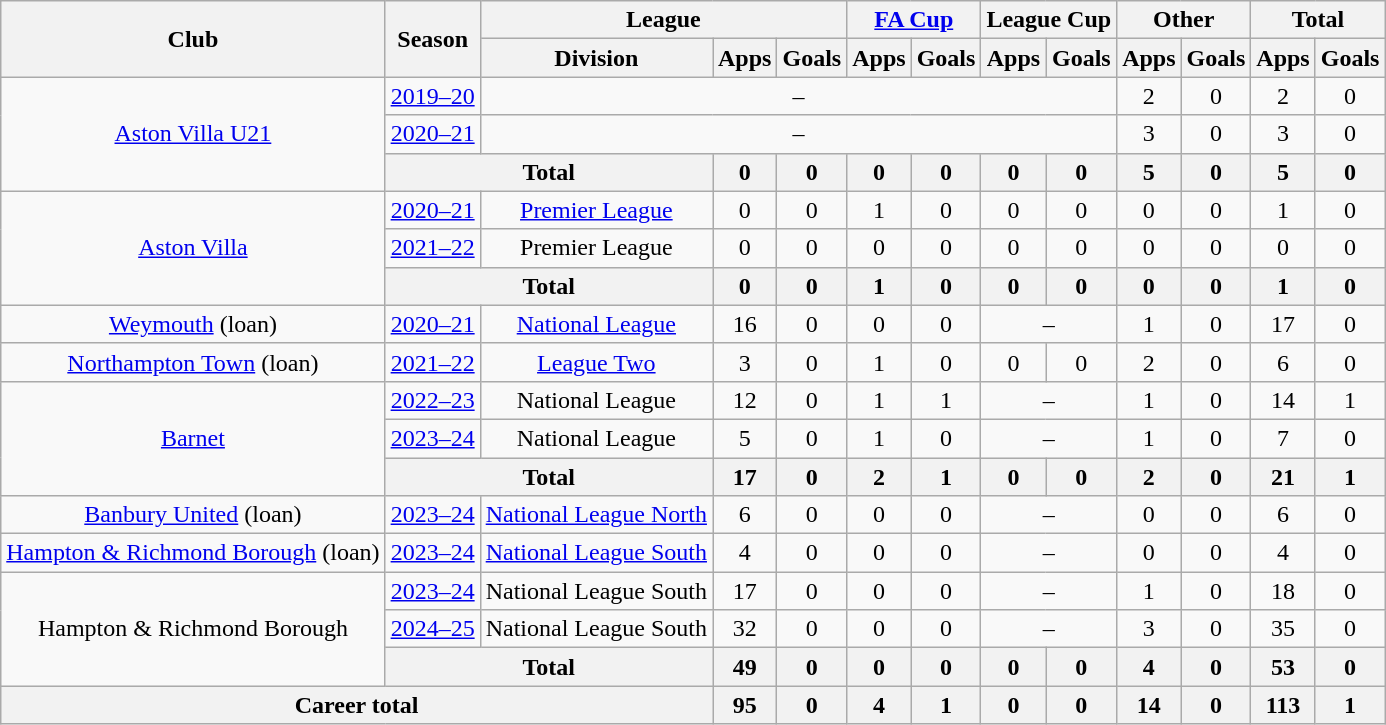<table class="wikitable" style="text-align: center">
<tr>
<th rowspan="2">Club</th>
<th rowspan="2">Season</th>
<th colspan="3">League</th>
<th colspan="2"><a href='#'>FA Cup</a></th>
<th colspan="2">League Cup</th>
<th colspan="2">Other</th>
<th colspan="2">Total</th>
</tr>
<tr>
<th>Division</th>
<th>Apps</th>
<th>Goals</th>
<th>Apps</th>
<th>Goals</th>
<th>Apps</th>
<th>Goals</th>
<th>Apps</th>
<th>Goals</th>
<th>Apps</th>
<th>Goals</th>
</tr>
<tr>
<td rowspan=3><a href='#'>Aston Villa U21</a></td>
<td><a href='#'>2019–20</a></td>
<td colspan="7">–</td>
<td>2</td>
<td>0</td>
<td>2</td>
<td>0</td>
</tr>
<tr>
<td><a href='#'>2020–21</a></td>
<td colspan="7">–</td>
<td>3</td>
<td>0</td>
<td>3</td>
<td>0</td>
</tr>
<tr>
<th colspan=2>Total</th>
<th>0</th>
<th>0</th>
<th>0</th>
<th>0</th>
<th>0</th>
<th>0</th>
<th>5</th>
<th>0</th>
<th>5</th>
<th>0</th>
</tr>
<tr>
<td rowspan="3"><a href='#'>Aston Villa</a></td>
<td><a href='#'>2020–21</a></td>
<td><a href='#'>Premier League</a></td>
<td>0</td>
<td>0</td>
<td>1</td>
<td>0</td>
<td>0</td>
<td>0</td>
<td>0</td>
<td>0</td>
<td>1</td>
<td>0</td>
</tr>
<tr>
<td><a href='#'>2021–22</a></td>
<td>Premier League</td>
<td>0</td>
<td>0</td>
<td>0</td>
<td>0</td>
<td>0</td>
<td>0</td>
<td>0</td>
<td>0</td>
<td>0</td>
<td>0</td>
</tr>
<tr>
<th colspan="2">Total</th>
<th>0</th>
<th>0</th>
<th>1</th>
<th>0</th>
<th>0</th>
<th>0</th>
<th>0</th>
<th>0</th>
<th>1</th>
<th>0</th>
</tr>
<tr>
<td><a href='#'>Weymouth</a> (loan)</td>
<td><a href='#'>2020–21</a></td>
<td><a href='#'>National League</a></td>
<td>16</td>
<td>0</td>
<td>0</td>
<td>0</td>
<td colspan="2">–</td>
<td>1</td>
<td>0</td>
<td>17</td>
<td>0</td>
</tr>
<tr>
<td><a href='#'>Northampton Town</a> (loan)</td>
<td><a href='#'>2021–22</a></td>
<td><a href='#'>League Two</a></td>
<td>3</td>
<td>0</td>
<td>1</td>
<td>0</td>
<td>0</td>
<td>0</td>
<td>2</td>
<td>0</td>
<td>6</td>
<td>0</td>
</tr>
<tr>
<td rowspan="3"><a href='#'>Barnet</a></td>
<td><a href='#'>2022–23</a></td>
<td>National League</td>
<td>12</td>
<td>0</td>
<td>1</td>
<td>1</td>
<td colspan="2">–</td>
<td>1</td>
<td>0</td>
<td>14</td>
<td>1</td>
</tr>
<tr>
<td><a href='#'>2023–24</a></td>
<td>National League</td>
<td>5</td>
<td>0</td>
<td>1</td>
<td>0</td>
<td colspan="2">–</td>
<td>1</td>
<td>0</td>
<td>7</td>
<td>0</td>
</tr>
<tr>
<th colspan="2">Total</th>
<th>17</th>
<th>0</th>
<th>2</th>
<th>1</th>
<th>0</th>
<th>0</th>
<th>2</th>
<th>0</th>
<th>21</th>
<th>1</th>
</tr>
<tr>
<td><a href='#'>Banbury United</a> (loan)</td>
<td><a href='#'>2023–24</a></td>
<td><a href='#'>National League North</a></td>
<td>6</td>
<td>0</td>
<td>0</td>
<td>0</td>
<td colspan="2">–</td>
<td>0</td>
<td>0</td>
<td>6</td>
<td>0</td>
</tr>
<tr>
<td><a href='#'>Hampton & Richmond Borough</a> (loan)</td>
<td><a href='#'>2023–24</a></td>
<td><a href='#'>National League South</a></td>
<td>4</td>
<td>0</td>
<td>0</td>
<td>0</td>
<td colspan="2">–</td>
<td>0</td>
<td>0</td>
<td>4</td>
<td>0</td>
</tr>
<tr>
<td rowspan="3">Hampton & Richmond Borough</td>
<td><a href='#'>2023–24</a></td>
<td>National League South</td>
<td>17</td>
<td>0</td>
<td>0</td>
<td>0</td>
<td colspan="2">–</td>
<td>1</td>
<td>0</td>
<td>18</td>
<td>0</td>
</tr>
<tr>
<td><a href='#'>2024–25</a></td>
<td>National League South</td>
<td>32</td>
<td>0</td>
<td>0</td>
<td>0</td>
<td colspan="2">–</td>
<td>3</td>
<td>0</td>
<td>35</td>
<td>0</td>
</tr>
<tr>
<th colspan="2">Total</th>
<th>49</th>
<th>0</th>
<th>0</th>
<th>0</th>
<th>0</th>
<th>0</th>
<th>4</th>
<th>0</th>
<th>53</th>
<th>0</th>
</tr>
<tr>
<th colspan="3">Career total</th>
<th>95</th>
<th>0</th>
<th>4</th>
<th>1</th>
<th>0</th>
<th>0</th>
<th>14</th>
<th>0</th>
<th>113</th>
<th>1</th>
</tr>
</table>
